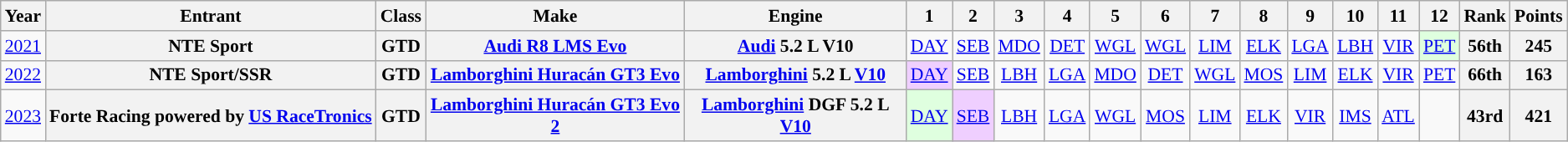<table class="wikitable" style="text-align:center; font-size:90%">
<tr>
<th>Year</th>
<th>Entrant</th>
<th>Class</th>
<th>Make</th>
<th>Engine</th>
<th>1</th>
<th>2</th>
<th>3</th>
<th>4</th>
<th>5</th>
<th>6</th>
<th>7</th>
<th>8</th>
<th>9</th>
<th>10</th>
<th>11</th>
<th>12</th>
<th>Rank</th>
<th>Points</th>
</tr>
<tr>
<td><a href='#'>2021</a></td>
<th>NTE Sport</th>
<th>GTD</th>
<th><a href='#'>Audi R8 LMS Evo</a></th>
<th><a href='#'>Audi</a> 5.2 L V10</th>
<td><a href='#'>DAY</a></td>
<td><a href='#'>SEB</a></td>
<td><a href='#'>MDO</a></td>
<td><a href='#'>DET</a></td>
<td><a href='#'>WGL</a></td>
<td><a href='#'>WGL</a></td>
<td><a href='#'>LIM</a></td>
<td><a href='#'>ELK</a></td>
<td><a href='#'>LGA</a></td>
<td><a href='#'>LBH</a></td>
<td><a href='#'>VIR</a></td>
<td style="background:#DFFFDF"><a href='#'>PET</a><br></td>
<th>56th</th>
<th>245</th>
</tr>
<tr>
<td><a href='#'>2022</a></td>
<th>NTE Sport/SSR</th>
<th>GTD</th>
<th><a href='#'>Lamborghini Huracán GT3 Evo</a></th>
<th><a href='#'>Lamborghini</a> 5.2 L <a href='#'>V10</a></th>
<td style="background:#EFCFFF;"><a href='#'>DAY</a><br></td>
<td style="background:#;”"><a href='#'>SEB</a><br></td>
<td style="background:#;”"><a href='#'>LBH</a><br></td>
<td style="background:#;”"><a href='#'>LGA</a><br></td>
<td style="background:#;”"><a href='#'>MDO</a><br></td>
<td style="background:#;”"><a href='#'>DET</a><br></td>
<td style="background:#;”"><a href='#'>WGL</a><br></td>
<td style="background:#;”"><a href='#'>MOS</a><br></td>
<td style="background:#;”"><a href='#'>LIM</a><br></td>
<td style="background:#;”"><a href='#'>ELK</a><br></td>
<td style="background:#;”"><a href='#'>VIR</a><br></td>
<td style="background:#;”"><a href='#'>PET</a><br></td>
<th>66th</th>
<th>163</th>
</tr>
<tr>
<td><a href='#'>2023</a></td>
<th nowrap>Forte Racing powered by <a href='#'>US RaceTronics</a></th>
<th>GTD</th>
<th><a href='#'>Lamborghini Huracán GT3 Evo 2</a></th>
<th><a href='#'>Lamborghini</a> DGF 5.2 L <a href='#'>V10</a></th>
<td style="background:#dfffdf;"><a href='#'>DAY</a><br></td>
<td style="background:#efcfff;"><a href='#'>SEB</a><br></td>
<td><a href='#'>LBH</a></td>
<td><a href='#'>LGA</a></td>
<td><a href='#'>WGL</a></td>
<td><a href='#'>MOS</a></td>
<td><a href='#'>LIM</a></td>
<td><a href='#'>ELK</a></td>
<td><a href='#'>VIR</a></td>
<td><a href='#'>IMS</a></td>
<td><a href='#'>ATL</a></td>
<td></td>
<th>43rd</th>
<th>421</th>
</tr>
</table>
